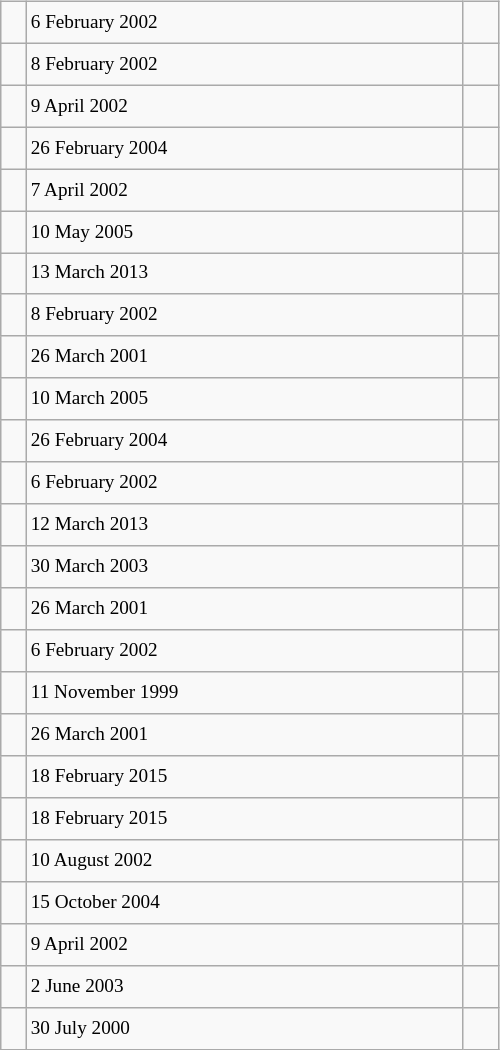<table class="wikitable" style="font-size: 80%; float: left; width: 26em; margin-right: 1em; height: 700px">
<tr>
<td></td>
<td>6 February 2002</td>
<td> </td>
</tr>
<tr>
<td></td>
<td>8 February 2002</td>
<td> </td>
</tr>
<tr>
<td></td>
<td>9 April 2002</td>
<td> </td>
</tr>
<tr>
<td></td>
<td>26 February 2004</td>
<td> </td>
</tr>
<tr>
<td></td>
<td>7 April 2002</td>
<td> </td>
</tr>
<tr>
<td></td>
<td>10 May 2005</td>
<td> </td>
</tr>
<tr>
<td></td>
<td>13 March 2013</td>
<td></td>
</tr>
<tr>
<td></td>
<td>8 February 2002</td>
<td> </td>
</tr>
<tr>
<td></td>
<td>26 March 2001</td>
<td> </td>
</tr>
<tr>
<td></td>
<td>10 March 2005</td>
<td> </td>
</tr>
<tr>
<td></td>
<td>26 February 2004</td>
<td> </td>
</tr>
<tr>
<td></td>
<td>6 February 2002</td>
<td> </td>
</tr>
<tr>
<td></td>
<td>12 March 2013</td>
<td></td>
</tr>
<tr>
<td></td>
<td>30 March 2003</td>
<td> </td>
</tr>
<tr>
<td></td>
<td>26 March 2001</td>
<td> </td>
</tr>
<tr>
<td></td>
<td>6 February 2002</td>
<td> </td>
</tr>
<tr>
<td></td>
<td>11 November 1999</td>
<td> </td>
</tr>
<tr>
<td></td>
<td>26 March 2001</td>
<td> </td>
</tr>
<tr>
<td></td>
<td>18 February 2015</td>
<td> </td>
</tr>
<tr>
<td></td>
<td>18 February 2015</td>
<td> </td>
</tr>
<tr>
<td></td>
<td>10 August 2002</td>
<td> </td>
</tr>
<tr>
<td></td>
<td>15 October 2004</td>
<td> </td>
</tr>
<tr>
<td></td>
<td>9 April 2002</td>
<td> </td>
</tr>
<tr>
<td></td>
<td>2 June 2003</td>
<td> </td>
</tr>
<tr>
<td></td>
<td>30 July 2000</td>
<td> </td>
</tr>
</table>
